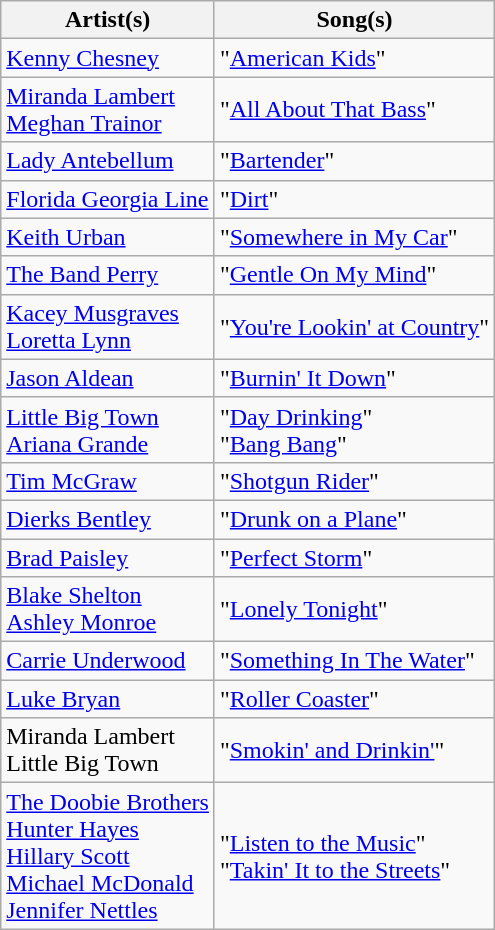<table class="wikitable">
<tr>
<th>Artist(s)</th>
<th>Song(s)</th>
</tr>
<tr>
<td><a href='#'>Kenny Chesney</a></td>
<td>"<a href='#'>American Kids</a>"</td>
</tr>
<tr>
<td><a href='#'>Miranda Lambert</a><br><a href='#'>Meghan Trainor</a></td>
<td>"<a href='#'>All About That Bass</a>"</td>
</tr>
<tr>
<td><a href='#'>Lady Antebellum</a></td>
<td>"<a href='#'>Bartender</a>"</td>
</tr>
<tr>
<td><a href='#'>Florida Georgia Line</a></td>
<td>"<a href='#'>Dirt</a>"</td>
</tr>
<tr>
<td><a href='#'>Keith Urban</a></td>
<td>"<a href='#'>Somewhere in My Car</a>"</td>
</tr>
<tr>
<td><a href='#'>The Band Perry</a></td>
<td>"<a href='#'>Gentle On My Mind</a>"</td>
</tr>
<tr>
<td><a href='#'>Kacey Musgraves</a><br><a href='#'>Loretta Lynn</a></td>
<td>"<a href='#'>You're Lookin' at Country</a>"</td>
</tr>
<tr>
<td><a href='#'>Jason Aldean</a></td>
<td>"<a href='#'>Burnin' It Down</a>"</td>
</tr>
<tr>
<td><a href='#'>Little Big Town</a><br><a href='#'>Ariana Grande</a></td>
<td>"<a href='#'>Day Drinking</a>"<br>"<a href='#'>Bang Bang</a>"</td>
</tr>
<tr>
<td><a href='#'>Tim McGraw</a></td>
<td>"<a href='#'>Shotgun Rider</a>"</td>
</tr>
<tr>
<td><a href='#'>Dierks Bentley</a></td>
<td>"<a href='#'>Drunk on a Plane</a>"</td>
</tr>
<tr>
<td><a href='#'>Brad Paisley</a></td>
<td>"<a href='#'>Perfect Storm</a>"</td>
</tr>
<tr>
<td><a href='#'>Blake Shelton</a><br><a href='#'>Ashley Monroe</a></td>
<td>"<a href='#'>Lonely Tonight</a>"</td>
</tr>
<tr>
<td><a href='#'>Carrie Underwood</a></td>
<td>"<a href='#'>Something In The Water</a>"</td>
</tr>
<tr>
<td><a href='#'>Luke Bryan</a></td>
<td>"<a href='#'>Roller Coaster</a>"</td>
</tr>
<tr>
<td>Miranda Lambert<br>Little Big Town</td>
<td>"<a href='#'>Smokin' and Drinkin'</a>"</td>
</tr>
<tr>
<td><a href='#'>The Doobie Brothers</a><br><a href='#'>Hunter Hayes</a><br><a href='#'>Hillary Scott</a><br><a href='#'>Michael McDonald</a><br><a href='#'>Jennifer Nettles</a></td>
<td>"<a href='#'>Listen to the Music</a>"<br>"<a href='#'>Takin' It to the Streets</a>"</td>
</tr>
</table>
